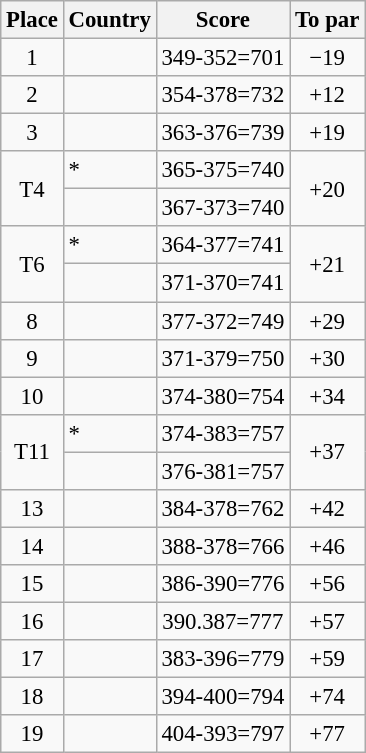<table class="wikitable" style="font-size:95%;">
<tr>
<th>Place</th>
<th>Country</th>
<th>Score</th>
<th>To par</th>
</tr>
<tr>
<td align="center">1</td>
<td></td>
<td align=center>349-352=701</td>
<td align="center">−19</td>
</tr>
<tr>
<td align="center">2</td>
<td></td>
<td align="center">354-378=732</td>
<td align="center">+12</td>
</tr>
<tr>
<td align="center">3</td>
<td></td>
<td align="center">363-376=739</td>
<td align="center">+19</td>
</tr>
<tr>
<td rowspan="2" align="center">T4</td>
<td> *</td>
<td align="center">365-375=740</td>
<td rowspan="2" align="center">+20</td>
</tr>
<tr>
<td></td>
<td align="center">367-373=740</td>
</tr>
<tr>
<td rowspan="2" align="center">T6</td>
<td> *</td>
<td align="center">364-377=741</td>
<td rowspan="2" align="center">+21</td>
</tr>
<tr>
<td></td>
<td align="center">371-370=741</td>
</tr>
<tr>
<td align="center">8</td>
<td></td>
<td align="center">377-372=749</td>
<td align="center">+29</td>
</tr>
<tr>
<td align="center">9</td>
<td></td>
<td align="center">371-379=750</td>
<td align="center">+30</td>
</tr>
<tr>
<td align="center">10</td>
<td></td>
<td align="center">374-380=754</td>
<td align="center">+34</td>
</tr>
<tr>
<td rowspan="2" align="center">T11</td>
<td> *</td>
<td align="center">374-383=757</td>
<td rowspan="2" align="center">+37</td>
</tr>
<tr>
<td></td>
<td align="center">376-381=757</td>
</tr>
<tr>
<td align="center">13</td>
<td></td>
<td align="center">384-378=762</td>
<td align="center">+42</td>
</tr>
<tr>
<td align="center">14</td>
<td></td>
<td align="center">388-378=766</td>
<td align="center">+46</td>
</tr>
<tr>
<td align="center">15</td>
<td></td>
<td align="center">386-390=776</td>
<td align="center">+56</td>
</tr>
<tr>
<td align=center>16</td>
<td></td>
<td align=center>390.387=777</td>
<td align=center>+57</td>
</tr>
<tr>
<td align=center>17</td>
<td></td>
<td align=center>383-396=779</td>
<td align=center>+59</td>
</tr>
<tr>
<td align=center>18</td>
<td></td>
<td>394-400=794</td>
<td align=center>+74</td>
</tr>
<tr>
<td align=center>19</td>
<td></td>
<td align=center>404-393=797</td>
<td align=center>+77</td>
</tr>
</table>
